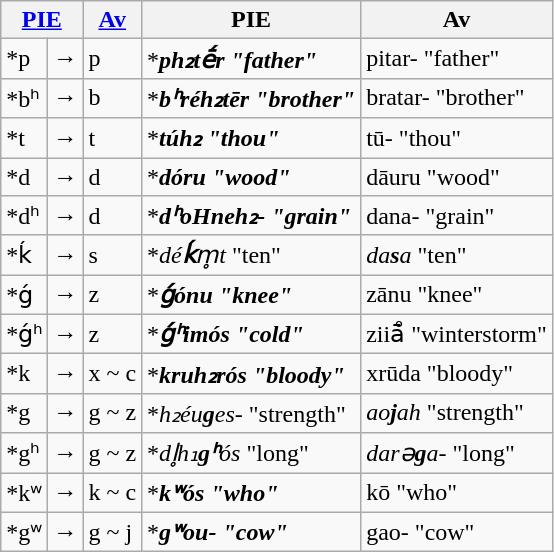<table class="wikitable" border="1">
<tr>
<th colspan=2><a href='#'>PIE</a></th>
<th><a href='#'>Av</a></th>
<th>PIE</th>
<th>Av</th>
</tr>
<tr>
<td>*p</td>
<td>→</td>
<td>p</td>
<td>*<strong><em>p<strong>h₂tḗr<em> "father"</td>
<td></em></strong>pi</strong>tar-</em> "father"</td>
</tr>
<tr>
<td>*bʰ</td>
<td>→</td>
<td>b</td>
<td>*<strong><em>bʰ<strong>réh₂tēr<em> "brother"</td>
<td></em></strong>b</strong>ratar-</em> "brother"</td>
</tr>
<tr>
<td>*t</td>
<td>→</td>
<td>t</td>
<td>*<strong><em>t<strong>úh₂<em> "thou"</td>
<td></em></strong>t</strong>ū-</em> "thou"</td>
</tr>
<tr>
<td>*d</td>
<td>→</td>
<td>d</td>
<td>*<strong><em>d<strong>óru<em> "wood"</td>
<td></em></strong>d</strong>āuru</em> "wood"</td>
</tr>
<tr>
<td>*dʰ</td>
<td>→</td>
<td>d</td>
<td>*<strong><em>dʰ<strong>oHneh₂-<em> "grain"</td>
<td></em></strong>d</strong>ana-</em> "grain"</td>
</tr>
<tr>
<td>*ḱ</td>
<td>→</td>
<td>s</td>
<td>*<em>dé<strong>ḱ</strong>m̥t</em> "ten"</td>
<td><em>da<strong>s</strong>a</em> "ten"</td>
</tr>
<tr>
<td>*ǵ</td>
<td>→</td>
<td>z</td>
<td>*<strong><em>ǵ<strong>ónu<em> "knee"</td>
<td></em></strong>z</strong>ānu</em> "knee"</td>
</tr>
<tr>
<td>*ǵʰ</td>
<td>→</td>
<td>z</td>
<td>*<strong><em>ǵʰ<strong>imós<em> "cold"</td>
<td></em></strong>z</strong>iiā̊</em> "winterstorm"</td>
</tr>
<tr>
<td>*k</td>
<td>→</td>
<td>x ~ c</td>
<td>*<strong><em>kr<strong>uh₂rós<em> "bloody"</td>
<td></em></strong>x</strong>rūda</em> "bloody"</td>
</tr>
<tr>
<td>*g</td>
<td>→</td>
<td>g ~ z</td>
<td>*<em>h₂éu<strong>g</strong>es-</em> "strength"</td>
<td><em>ao<strong>j</strong>ah</em> "strength"</td>
</tr>
<tr>
<td>*gʰ</td>
<td>→</td>
<td>g ~ z</td>
<td>*<em>dl̥h₁<strong>gʰ</strong>ós</em> "long"</td>
<td><em>darə<strong>g</strong>a-</em> "long"</td>
</tr>
<tr>
<td>*kʷ</td>
<td>→</td>
<td>k ~ c</td>
<td>*<strong><em>kʷ<strong>ós<em> "who"</td>
<td></em></strong>k</strong>ō</em> "who"</td>
</tr>
<tr>
<td>*gʷ</td>
<td>→</td>
<td>g ~ j</td>
<td>*<strong><em>gʷ<strong>ou-<em> "cow"</td>
<td></em></strong>g</strong>ao-</em> "cow"</td>
</tr>
</table>
